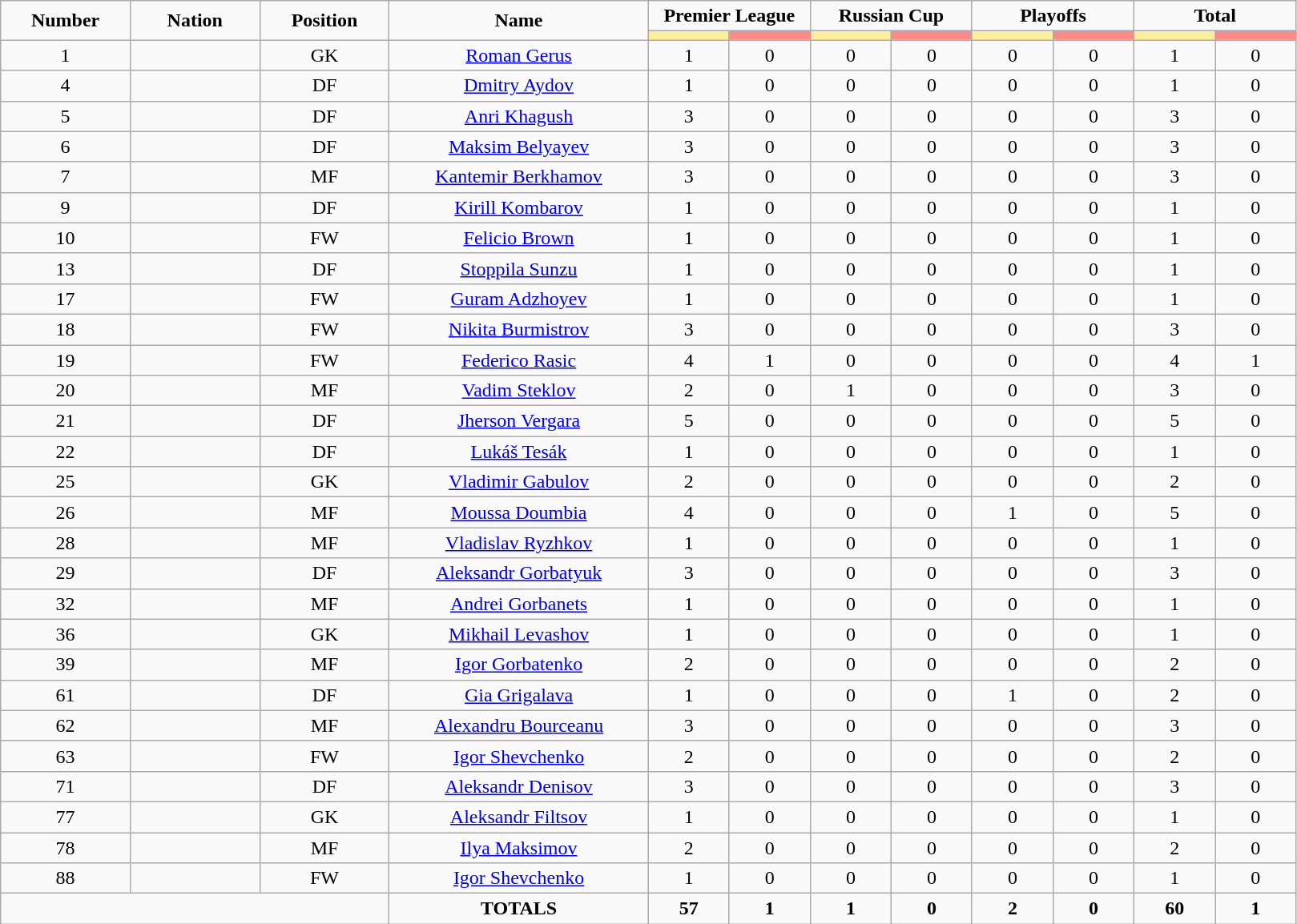<table class="wikitable" style="font-size: 100%; text-align: center;">
<tr>
<td rowspan="2" width="10%" align="center"><strong>Number</strong></td>
<td rowspan="2" width="10%" align="center"><strong>Nation</strong></td>
<td rowspan="2" width="10%" align="center"><strong>Position</strong></td>
<td rowspan="2" width="20%" align="center"><strong>Name</strong></td>
<td colspan="2" align="center"><strong>Premier League</strong></td>
<td colspan="2" align="center"><strong>Russian Cup</strong></td>
<td colspan="2" align="center"><strong>Playoffs</strong></td>
<td colspan="2" align="center"><strong>Total</strong></td>
</tr>
<tr>
<th width=60 style="background: #FFEE99"></th>
<th width=60 style="background: #FF8888"></th>
<th width=60 style="background: #FFEE99"></th>
<th width=60 style="background: #FF8888"></th>
<th width=60 style="background: #FFEE99"></th>
<th width=60 style="background: #FF8888"></th>
<th width=60 style="background: #FFEE99"></th>
<th width=60 style="background: #FF8888"></th>
</tr>
<tr>
<td>1</td>
<td></td>
<td>GK</td>
<td><a href='#'>Roman Gerus</a></td>
<td>1</td>
<td>0</td>
<td>0</td>
<td>0</td>
<td>0</td>
<td>0</td>
<td>1</td>
<td>0</td>
</tr>
<tr>
<td>4</td>
<td></td>
<td>DF</td>
<td><a href='#'>Dmitry Aydov</a></td>
<td>1</td>
<td>0</td>
<td>0</td>
<td>0</td>
<td>0</td>
<td>0</td>
<td>1</td>
<td>0</td>
</tr>
<tr>
<td>5</td>
<td></td>
<td>DF</td>
<td><a href='#'>Anri Khagush</a></td>
<td>3</td>
<td>0</td>
<td>0</td>
<td>0</td>
<td>0</td>
<td>0</td>
<td>3</td>
<td>0</td>
</tr>
<tr>
<td>6</td>
<td></td>
<td>DF</td>
<td><a href='#'>Maksim Belyayev</a></td>
<td>3</td>
<td>0</td>
<td>0</td>
<td>0</td>
<td>0</td>
<td>0</td>
<td>3</td>
<td>0</td>
</tr>
<tr>
<td>7</td>
<td></td>
<td>MF</td>
<td><a href='#'>Kantemir Berkhamov</a></td>
<td>3</td>
<td>0</td>
<td>0</td>
<td>0</td>
<td>0</td>
<td>0</td>
<td>3</td>
<td>0</td>
</tr>
<tr>
<td>9</td>
<td></td>
<td>DF</td>
<td><a href='#'>Kirill Kombarov</a></td>
<td>1</td>
<td>0</td>
<td>0</td>
<td>0</td>
<td>0</td>
<td>0</td>
<td>1</td>
<td>0</td>
</tr>
<tr>
<td>10</td>
<td></td>
<td>FW</td>
<td><a href='#'>Felicio Brown</a></td>
<td>1</td>
<td>0</td>
<td>0</td>
<td>0</td>
<td>0</td>
<td>0</td>
<td>1</td>
<td>0</td>
</tr>
<tr>
<td>13</td>
<td></td>
<td>DF</td>
<td><a href='#'>Stoppila Sunzu</a></td>
<td>1</td>
<td>0</td>
<td>0</td>
<td>0</td>
<td>0</td>
<td>0</td>
<td>1</td>
<td>0</td>
</tr>
<tr>
<td>17</td>
<td></td>
<td>FW</td>
<td><a href='#'>Guram Adzhoyev</a></td>
<td>1</td>
<td>0</td>
<td>0</td>
<td>0</td>
<td>0</td>
<td>0</td>
<td>1</td>
<td>0</td>
</tr>
<tr>
<td>18</td>
<td></td>
<td>FW</td>
<td><a href='#'>Nikita Burmistrov</a></td>
<td>3</td>
<td>0</td>
<td>0</td>
<td>0</td>
<td>0</td>
<td>0</td>
<td>3</td>
<td>0</td>
</tr>
<tr>
<td>19</td>
<td></td>
<td>FW</td>
<td><a href='#'>Federico Rasic</a></td>
<td>4</td>
<td>1</td>
<td>0</td>
<td>0</td>
<td>0</td>
<td>0</td>
<td>4</td>
<td>1</td>
</tr>
<tr>
<td>20</td>
<td></td>
<td>MF</td>
<td><a href='#'>Vadim Steklov</a></td>
<td>2</td>
<td>0</td>
<td>1</td>
<td>0</td>
<td>0</td>
<td>0</td>
<td>3</td>
<td>0</td>
</tr>
<tr>
<td>21</td>
<td></td>
<td>DF</td>
<td><a href='#'>Jherson Vergara</a></td>
<td>5</td>
<td>0</td>
<td>0</td>
<td>0</td>
<td>0</td>
<td>0</td>
<td>5</td>
<td>0</td>
</tr>
<tr>
<td>22</td>
<td></td>
<td>DF</td>
<td><a href='#'>Lukáš Tesák</a></td>
<td>1</td>
<td>0</td>
<td>0</td>
<td>0</td>
<td>0</td>
<td>0</td>
<td>1</td>
<td>0</td>
</tr>
<tr>
<td>25</td>
<td></td>
<td>GK</td>
<td><a href='#'>Vladimir Gabulov</a></td>
<td>2</td>
<td>0</td>
<td>0</td>
<td>0</td>
<td>0</td>
<td>0</td>
<td>2</td>
<td>0</td>
</tr>
<tr>
<td>26</td>
<td></td>
<td>MF</td>
<td><a href='#'>Moussa Doumbia</a></td>
<td>4</td>
<td>0</td>
<td>0</td>
<td>0</td>
<td>1</td>
<td>0</td>
<td>5</td>
<td>0</td>
</tr>
<tr>
<td>28</td>
<td></td>
<td>MF</td>
<td><a href='#'>Vladislav Ryzhkov</a></td>
<td>1</td>
<td>0</td>
<td>0</td>
<td>0</td>
<td>0</td>
<td>0</td>
<td>1</td>
<td>0</td>
</tr>
<tr>
<td>29</td>
<td></td>
<td>DF</td>
<td><a href='#'>Aleksandr Gorbatyuk</a></td>
<td>3</td>
<td>0</td>
<td>0</td>
<td>0</td>
<td>0</td>
<td>0</td>
<td>3</td>
<td>0</td>
</tr>
<tr>
<td>32</td>
<td></td>
<td>MF</td>
<td><a href='#'>Andrei Gorbanets</a></td>
<td>1</td>
<td>0</td>
<td>0</td>
<td>0</td>
<td>0</td>
<td>0</td>
<td>1</td>
<td>0</td>
</tr>
<tr>
<td>36</td>
<td></td>
<td>GK</td>
<td><a href='#'>Mikhail Levashov</a></td>
<td>1</td>
<td>0</td>
<td>0</td>
<td>0</td>
<td>0</td>
<td>0</td>
<td>1</td>
<td>0</td>
</tr>
<tr>
<td>39</td>
<td></td>
<td>MF</td>
<td><a href='#'>Igor Gorbatenko</a></td>
<td>2</td>
<td>0</td>
<td>0</td>
<td>0</td>
<td>0</td>
<td>0</td>
<td>2</td>
<td>0</td>
</tr>
<tr>
<td>61</td>
<td></td>
<td>DF</td>
<td><a href='#'>Gia Grigalava</a></td>
<td>1</td>
<td>0</td>
<td>0</td>
<td>0</td>
<td>1</td>
<td>0</td>
<td>2</td>
<td>0</td>
</tr>
<tr>
<td>62</td>
<td></td>
<td>MF</td>
<td><a href='#'>Alexandru Bourceanu</a></td>
<td>3</td>
<td>0</td>
<td>0</td>
<td>0</td>
<td>0</td>
<td>0</td>
<td>3</td>
<td>0</td>
</tr>
<tr>
<td>63</td>
<td></td>
<td>FW</td>
<td><a href='#'>Igor Shevchenko</a></td>
<td>2</td>
<td>0</td>
<td>0</td>
<td>0</td>
<td>0</td>
<td>0</td>
<td>2</td>
<td>0</td>
</tr>
<tr>
<td>71</td>
<td></td>
<td>DF</td>
<td><a href='#'>Aleksandr Denisov</a></td>
<td>3</td>
<td>0</td>
<td>0</td>
<td>0</td>
<td>0</td>
<td>0</td>
<td>3</td>
<td>0</td>
</tr>
<tr>
<td>77</td>
<td></td>
<td>GK</td>
<td><a href='#'>Aleksandr Filtsov</a></td>
<td>1</td>
<td>0</td>
<td>0</td>
<td>0</td>
<td>0</td>
<td>0</td>
<td>1</td>
<td>0</td>
</tr>
<tr>
<td>78</td>
<td></td>
<td>MF</td>
<td><a href='#'>Ilya Maksimov</a></td>
<td>2</td>
<td>0</td>
<td>0</td>
<td>0</td>
<td>0</td>
<td>0</td>
<td>2</td>
<td>0</td>
</tr>
<tr>
<td>88</td>
<td></td>
<td>FW</td>
<td><a href='#'>Igor Shevchenko</a></td>
<td>1</td>
<td>0</td>
<td>0</td>
<td>0</td>
<td>0</td>
<td>0</td>
<td>1</td>
<td>0</td>
</tr>
<tr>
<td colspan="3"></td>
<td><strong>TOTALS</strong></td>
<td><strong>57</strong></td>
<td><strong>1</strong></td>
<td><strong>1</strong></td>
<td><strong>0</strong></td>
<td><strong>2</strong></td>
<td><strong>0</strong></td>
<td><strong>60</strong></td>
<td><strong>1</strong></td>
</tr>
</table>
